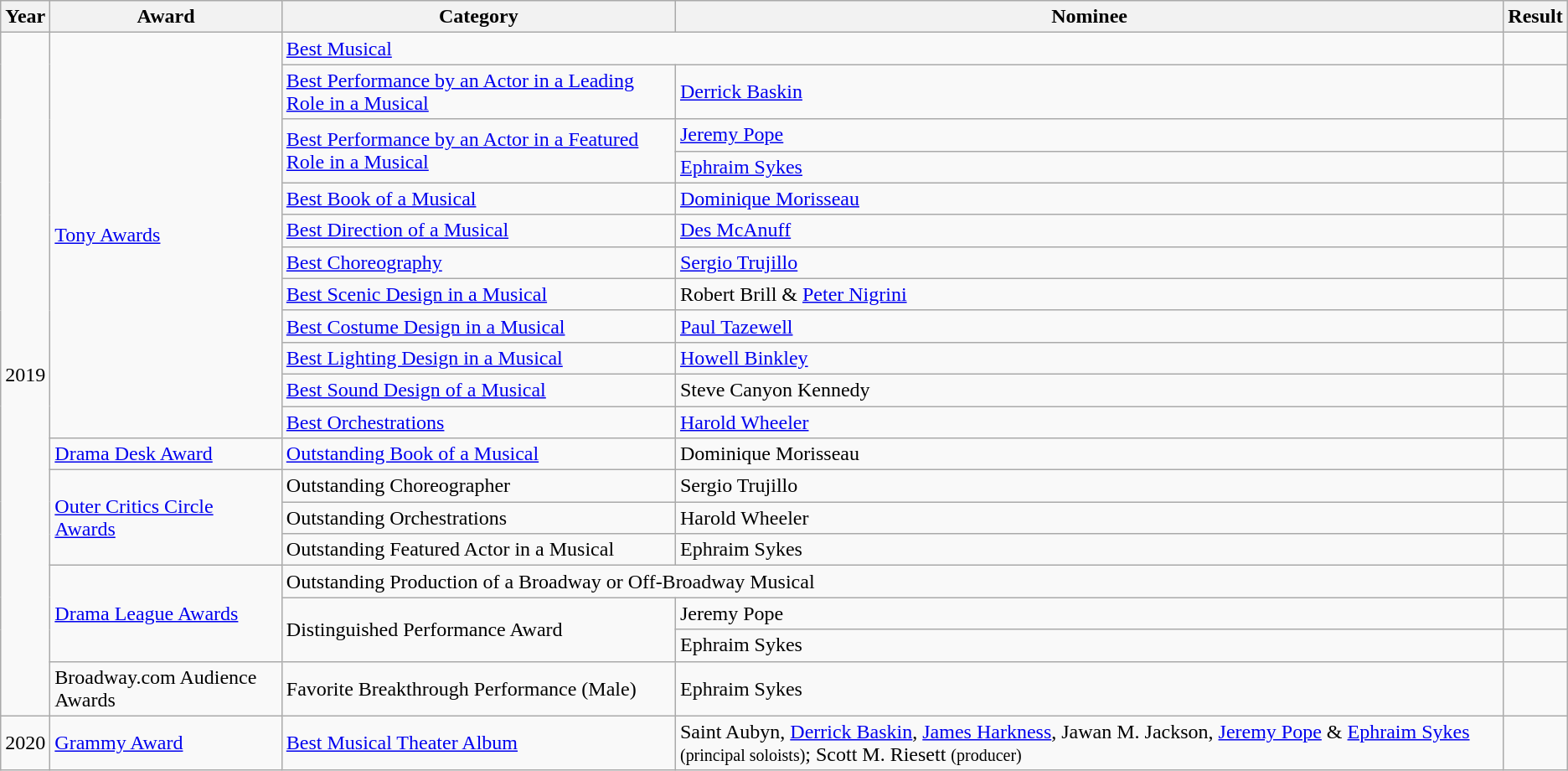<table class="wikitable">
<tr>
<th>Year</th>
<th><strong>Award</strong></th>
<th><strong>Category</strong></th>
<th><strong>Nominee</strong></th>
<th><strong>Result</strong></th>
</tr>
<tr>
<td rowspan="20" style="text-align:center;">2019</td>
<td rowspan="12"><a href='#'>Tony Awards</a></td>
<td colspan="2"><a href='#'>Best Musical</a></td>
<td></td>
</tr>
<tr>
<td><a href='#'>Best Performance by an Actor in a Leading Role in a Musical</a></td>
<td><a href='#'>Derrick Baskin</a></td>
<td></td>
</tr>
<tr>
<td rowspan="2"><a href='#'>Best Performance by an Actor in a Featured Role in a Musical</a></td>
<td><a href='#'>Jeremy Pope</a></td>
<td></td>
</tr>
<tr>
<td><a href='#'>Ephraim Sykes</a></td>
<td></td>
</tr>
<tr>
<td><a href='#'>Best Book of a Musical</a></td>
<td><a href='#'>Dominique Morisseau</a></td>
<td></td>
</tr>
<tr>
<td><a href='#'>Best Direction of a Musical</a></td>
<td><a href='#'>Des McAnuff</a></td>
<td></td>
</tr>
<tr>
<td><a href='#'>Best Choreography</a></td>
<td><a href='#'>Sergio Trujillo</a></td>
<td></td>
</tr>
<tr>
<td><a href='#'>Best Scenic Design in a Musical</a></td>
<td>Robert Brill & <a href='#'>Peter Nigrini</a></td>
<td></td>
</tr>
<tr>
<td><a href='#'>Best Costume Design in a Musical</a></td>
<td><a href='#'>Paul Tazewell</a></td>
<td></td>
</tr>
<tr>
<td><a href='#'>Best Lighting Design in a Musical</a></td>
<td><a href='#'>Howell Binkley</a></td>
<td></td>
</tr>
<tr>
<td><a href='#'>Best Sound Design of a Musical</a></td>
<td>Steve Canyon Kennedy</td>
<td></td>
</tr>
<tr>
<td><a href='#'>Best Orchestrations</a></td>
<td><a href='#'>Harold Wheeler</a></td>
<td></td>
</tr>
<tr>
<td><a href='#'>Drama Desk Award</a></td>
<td><a href='#'>Outstanding Book of a Musical</a></td>
<td>Dominique Morisseau</td>
<td></td>
</tr>
<tr>
<td rowspan="3"><a href='#'>Outer Critics Circle Awards</a></td>
<td>Outstanding Choreographer</td>
<td>Sergio Trujillo</td>
<td></td>
</tr>
<tr>
<td>Outstanding Orchestrations</td>
<td>Harold Wheeler</td>
<td></td>
</tr>
<tr>
<td>Outstanding Featured Actor in a Musical</td>
<td>Ephraim Sykes</td>
<td></td>
</tr>
<tr>
<td rowspan="3"><a href='#'>Drama League Awards</a></td>
<td colspan="2">Outstanding Production of a Broadway or Off-Broadway Musical</td>
<td></td>
</tr>
<tr>
<td rowspan="2">Distinguished Performance Award</td>
<td>Jeremy Pope</td>
<td></td>
</tr>
<tr>
<td>Ephraim Sykes</td>
<td></td>
</tr>
<tr>
<td>Broadway.com Audience Awards</td>
<td>Favorite Breakthrough Performance (Male)</td>
<td>Ephraim Sykes</td>
<td></td>
</tr>
<tr>
<td style="text-align:center;">2020</td>
<td><a href='#'>Grammy Award</a></td>
<td><a href='#'>Best Musical Theater Album</a></td>
<td>Saint Aubyn, <a href='#'>Derrick Baskin</a>, <a href='#'>James Harkness</a>, Jawan M. Jackson, <a href='#'>Jeremy Pope</a> & <a href='#'>Ephraim Sykes</a> <small> (principal soloists)</small>; Scott M. Riesett <small>(producer)</small></td>
<td></td>
</tr>
</table>
